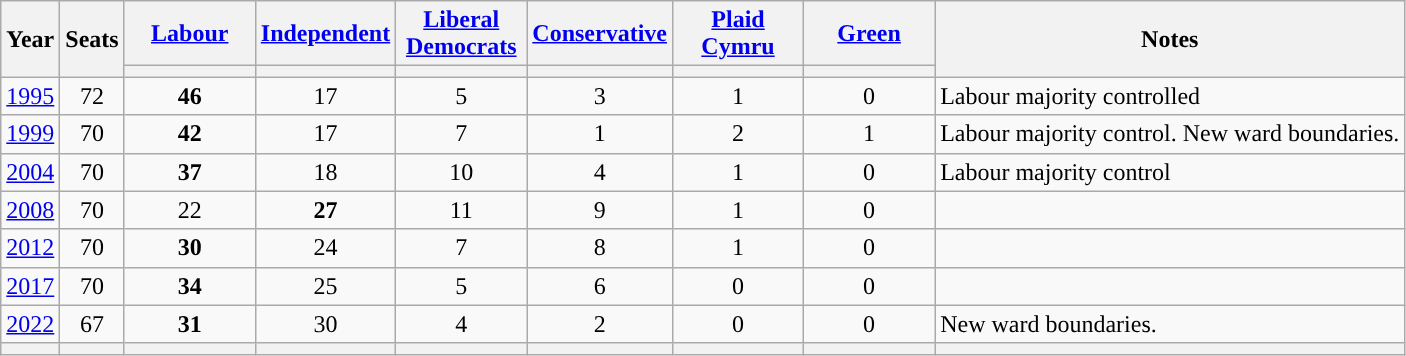<table class="wikitable" style=text-align:center>
<tr>
<th rowspan=2>Year</th>
<th rowspan=2>Seats</th>
<th width="80"><a href='#'>Labour</a></th>
<th width="80"><a href='#'>Independent</a></th>
<th width="80"><a href='#'>Liberal Democrats</a></th>
<th width="80"><a href='#'>Conservative</a></th>
<th width="80"><a href='#'>Plaid Cymru</a></th>
<th width="80"><a href='#'>Green</a></th>
<th rowspan=2>Notes</th>
</tr>
<tr>
<th style="background-color: "></th>
<th style="background-color: "></th>
<th style="background-color: "></th>
<th style="background-color: "></th>
<th style="background-color: "></th>
<th style="background-color: "></th>
</tr>
<tr>
<td><a href='#'>1995</a></td>
<td>72</td>
<td><strong>46</strong></td>
<td>17</td>
<td>5</td>
<td>3</td>
<td>1</td>
<td>0</td>
<td align=left>Labour majority controlled</td>
</tr>
<tr>
<td><a href='#'>1999</a></td>
<td>70</td>
<td><strong>42</strong></td>
<td>17</td>
<td>7</td>
<td>1</td>
<td>2</td>
<td>1</td>
<td align=left>Labour majority control. New ward boundaries.</td>
</tr>
<tr>
<td><a href='#'>2004</a></td>
<td>70</td>
<td><strong>37</strong></td>
<td>18</td>
<td>10</td>
<td>4</td>
<td>1</td>
<td>0</td>
<td align=left>Labour majority control</td>
</tr>
<tr>
<td><a href='#'>2008</a></td>
<td>70</td>
<td>22</td>
<td><strong>27</strong></td>
<td>11</td>
<td>9</td>
<td>1</td>
<td>0</td>
<td></td>
</tr>
<tr>
<td><a href='#'>2012</a></td>
<td>70</td>
<td><strong>30</strong></td>
<td>24</td>
<td>7</td>
<td>8</td>
<td>1</td>
<td>0</td>
<td></td>
</tr>
<tr>
<td><a href='#'>2017</a></td>
<td>70</td>
<td><strong>34</strong></td>
<td>25</td>
<td>5</td>
<td>6</td>
<td>0</td>
<td>0</td>
<td></td>
</tr>
<tr>
<td><a href='#'>2022</a></td>
<td>67</td>
<td><strong>31</strong></td>
<td>30</td>
<td>4</td>
<td>2</td>
<td>0</td>
<td>0</td>
<td align=left>New ward boundaries.</td>
</tr>
<tr>
<th></th>
<th></th>
<th style="background-color: "></th>
<th style="background-color: "></th>
<th style="background-color: "></th>
<th style="background-color: "></th>
<th style="background-color: "></th>
<th style="background-color: "></th>
<th></th>
</tr>
</table>
